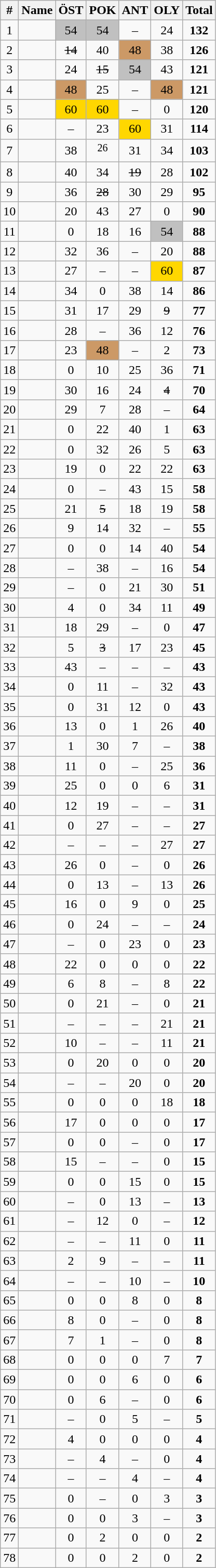<table class="wikitable sortable" style="text-align:center;">
<tr>
<th>#</th>
<th>Name</th>
<th>ÖST</th>
<th>POK</th>
<th>ANT</th>
<th>OLY</th>
<th>Total</th>
</tr>
<tr>
<td>1</td>
<td align="left"></td>
<td bgcolor="silver">54</td>
<td bgcolor="silver">54</td>
<td>–</td>
<td>24</td>
<td><strong>132</strong></td>
</tr>
<tr>
<td>2</td>
<td align="left"></td>
<td><s>14</s></td>
<td>40</td>
<td bgcolor=CC9966>48</td>
<td>38</td>
<td><strong>126</strong></td>
</tr>
<tr>
<td>3</td>
<td align="left"></td>
<td>24</td>
<td><s>15</s></td>
<td bgcolor="silver">54</td>
<td>43</td>
<td><strong>121</strong></td>
</tr>
<tr>
<td>4</td>
<td align="left"></td>
<td bgcolor=CC9966>48</td>
<td>25</td>
<td>–</td>
<td bgcolor=CC9966>48</td>
<td><strong>121</strong></td>
</tr>
<tr>
<td>5</td>
<td align="left"></td>
<td bgcolor="gold">60</td>
<td bgcolor="gold">60</td>
<td>–</td>
<td>0</td>
<td><strong>120</strong></td>
</tr>
<tr>
<td>6</td>
<td align="left"></td>
<td>–</td>
<td>23</td>
<td bgcolor="gold">60</td>
<td>31</td>
<td><strong>114</strong></td>
</tr>
<tr>
<td>7</td>
<td align="left"></td>
<td>38</td>
<td><sup>26</sup></td>
<td>31</td>
<td>34</td>
<td><strong>103</strong></td>
</tr>
<tr>
<td>8</td>
<td align="left"></td>
<td>40</td>
<td>34</td>
<td><s>19</s></td>
<td>28</td>
<td><strong>102</strong></td>
</tr>
<tr>
<td>9</td>
<td align="left"></td>
<td>36</td>
<td><s>28</s></td>
<td>30</td>
<td>29</td>
<td><strong>95</strong></td>
</tr>
<tr>
<td>10</td>
<td align="left"></td>
<td>20</td>
<td>43</td>
<td>27</td>
<td>0</td>
<td><strong>90</strong></td>
</tr>
<tr>
<td>11</td>
<td align="left"></td>
<td>0</td>
<td>18</td>
<td>16</td>
<td bgcolor="silver">54</td>
<td><strong>88</strong></td>
</tr>
<tr>
<td>12</td>
<td align="left"></td>
<td>32</td>
<td>36</td>
<td>–</td>
<td>20</td>
<td><strong>88</strong></td>
</tr>
<tr>
<td>13</td>
<td align="left"></td>
<td>27</td>
<td>–</td>
<td>–</td>
<td bgcolor="gold">60</td>
<td><strong>87</strong></td>
</tr>
<tr>
<td>14</td>
<td align="left"></td>
<td>34</td>
<td>0</td>
<td>38</td>
<td>14</td>
<td><strong>86</strong></td>
</tr>
<tr>
<td>15</td>
<td align="left"></td>
<td>31</td>
<td>17</td>
<td>29</td>
<td><s>9</s></td>
<td><strong>77</strong></td>
</tr>
<tr>
<td>16</td>
<td align="left"></td>
<td>28</td>
<td>–</td>
<td>36</td>
<td>12</td>
<td><strong>76</strong></td>
</tr>
<tr>
<td>17</td>
<td align="left"></td>
<td>23</td>
<td bgcolor=CC9966>48</td>
<td>–</td>
<td>2</td>
<td><strong>73</strong></td>
</tr>
<tr>
<td>18</td>
<td align="left"></td>
<td>0</td>
<td>10</td>
<td>25</td>
<td>36</td>
<td><strong>71</strong></td>
</tr>
<tr>
<td>19</td>
<td align="left"></td>
<td>30</td>
<td>16</td>
<td>24</td>
<td><s>4</s></td>
<td><strong>70</strong></td>
</tr>
<tr>
<td>20</td>
<td align="left"></td>
<td>29</td>
<td>7</td>
<td>28</td>
<td>–</td>
<td><strong>64</strong></td>
</tr>
<tr>
<td>21</td>
<td align="left"></td>
<td>0</td>
<td>22</td>
<td>40</td>
<td>1</td>
<td><strong>63</strong></td>
</tr>
<tr>
<td>22</td>
<td align="left"></td>
<td>0</td>
<td>32</td>
<td>26</td>
<td>5</td>
<td><strong>63</strong></td>
</tr>
<tr>
<td>23</td>
<td align="left"></td>
<td>19</td>
<td>0</td>
<td>22</td>
<td>22</td>
<td><strong>63</strong></td>
</tr>
<tr>
<td>24</td>
<td align="left"></td>
<td>0</td>
<td>–</td>
<td>43</td>
<td>15</td>
<td><strong>58</strong></td>
</tr>
<tr>
<td>25</td>
<td align="left"></td>
<td>21</td>
<td><s>5</s></td>
<td>18</td>
<td>19</td>
<td><strong>58</strong></td>
</tr>
<tr>
<td>26</td>
<td align="left"></td>
<td>9</td>
<td>14</td>
<td>32</td>
<td>–</td>
<td><strong>55</strong></td>
</tr>
<tr>
<td>27</td>
<td align="left"></td>
<td>0</td>
<td>0</td>
<td>14</td>
<td>40</td>
<td><strong>54</strong></td>
</tr>
<tr>
<td>28</td>
<td align="left"></td>
<td>–</td>
<td>38</td>
<td>–</td>
<td>16</td>
<td><strong>54</strong></td>
</tr>
<tr>
<td>29</td>
<td align="left"></td>
<td>–</td>
<td>0</td>
<td>21</td>
<td>30</td>
<td><strong>51</strong></td>
</tr>
<tr>
<td>30</td>
<td align="left"></td>
<td>4</td>
<td>0</td>
<td>34</td>
<td>11</td>
<td><strong>49</strong></td>
</tr>
<tr>
<td>31</td>
<td align="left"></td>
<td>18</td>
<td>29</td>
<td>–</td>
<td>0</td>
<td><strong>47</strong></td>
</tr>
<tr>
<td>32</td>
<td align="left"></td>
<td>5</td>
<td><s>3</s></td>
<td>17</td>
<td>23</td>
<td><strong>45</strong></td>
</tr>
<tr>
<td>33</td>
<td align="left"></td>
<td>43</td>
<td>–</td>
<td>–</td>
<td>–</td>
<td><strong>43</strong></td>
</tr>
<tr>
<td>34</td>
<td align="left"></td>
<td>0</td>
<td>11</td>
<td>–</td>
<td>32</td>
<td><strong>43</strong></td>
</tr>
<tr>
<td>35</td>
<td align="left"></td>
<td>0</td>
<td>31</td>
<td>12</td>
<td>0</td>
<td><strong>43</strong></td>
</tr>
<tr>
<td>36</td>
<td align="left"></td>
<td>13</td>
<td>0</td>
<td>1</td>
<td>26</td>
<td><strong>40</strong></td>
</tr>
<tr>
<td>37</td>
<td align="left"></td>
<td>1</td>
<td>30</td>
<td>7</td>
<td>–</td>
<td><strong>38</strong></td>
</tr>
<tr>
<td>38</td>
<td align="left"></td>
<td>11</td>
<td>0</td>
<td>–</td>
<td>25</td>
<td><strong>36</strong></td>
</tr>
<tr>
<td>39</td>
<td align="left"></td>
<td>25</td>
<td>0</td>
<td>0</td>
<td>6</td>
<td><strong>31</strong></td>
</tr>
<tr>
<td>40</td>
<td align="left"></td>
<td>12</td>
<td>19</td>
<td>–</td>
<td>–</td>
<td><strong>31</strong></td>
</tr>
<tr>
<td>41</td>
<td align="left"></td>
<td>0</td>
<td>27</td>
<td>–</td>
<td>–</td>
<td><strong>27</strong></td>
</tr>
<tr>
<td>42</td>
<td align="left"></td>
<td>–</td>
<td>–</td>
<td>–</td>
<td>27</td>
<td><strong>27</strong></td>
</tr>
<tr>
<td>43</td>
<td align="left"></td>
<td>26</td>
<td>0</td>
<td>–</td>
<td>0</td>
<td><strong>26</strong></td>
</tr>
<tr>
<td>44</td>
<td align="left"></td>
<td>0</td>
<td>13</td>
<td>–</td>
<td>13</td>
<td><strong>26</strong></td>
</tr>
<tr>
<td>45</td>
<td align="left"></td>
<td>16</td>
<td>0</td>
<td>9</td>
<td>0</td>
<td><strong>25</strong></td>
</tr>
<tr>
<td>46</td>
<td align="left"></td>
<td>0</td>
<td>24</td>
<td>–</td>
<td>–</td>
<td><strong>24</strong></td>
</tr>
<tr>
<td>47</td>
<td align="left"></td>
<td>–</td>
<td>0</td>
<td>23</td>
<td>0</td>
<td><strong>23</strong></td>
</tr>
<tr>
<td>48</td>
<td align="left"></td>
<td>22</td>
<td>0</td>
<td>0</td>
<td>0</td>
<td><strong>22</strong></td>
</tr>
<tr>
<td>49</td>
<td align="left"></td>
<td>6</td>
<td>8</td>
<td>–</td>
<td>8</td>
<td><strong>22</strong></td>
</tr>
<tr>
<td>50</td>
<td align="left"></td>
<td>0</td>
<td>21</td>
<td>–</td>
<td>0</td>
<td><strong>21</strong></td>
</tr>
<tr>
<td>51</td>
<td align="left"></td>
<td>–</td>
<td>–</td>
<td>–</td>
<td>21</td>
<td><strong>21</strong></td>
</tr>
<tr>
<td>52</td>
<td align="left"></td>
<td>10</td>
<td>–</td>
<td>–</td>
<td>11</td>
<td><strong>21</strong></td>
</tr>
<tr>
<td>53</td>
<td align="left"></td>
<td>0</td>
<td>20</td>
<td>0</td>
<td>0</td>
<td><strong>20</strong></td>
</tr>
<tr>
<td>54</td>
<td align="left"></td>
<td>–</td>
<td>–</td>
<td>20</td>
<td>0</td>
<td><strong>20</strong></td>
</tr>
<tr>
<td>55</td>
<td align="left"></td>
<td>0</td>
<td>0</td>
<td>0</td>
<td>18</td>
<td><strong>18</strong></td>
</tr>
<tr>
<td>56</td>
<td align="left"></td>
<td>17</td>
<td>0</td>
<td>0</td>
<td>0</td>
<td><strong>17</strong></td>
</tr>
<tr>
<td>57</td>
<td align="left"></td>
<td>0</td>
<td>0</td>
<td>–</td>
<td>0</td>
<td><strong>17</strong></td>
</tr>
<tr>
<td>58</td>
<td align="left"></td>
<td>15</td>
<td>–</td>
<td>–</td>
<td>0</td>
<td><strong>15</strong></td>
</tr>
<tr>
<td>59</td>
<td align="left"></td>
<td>0</td>
<td>0</td>
<td>15</td>
<td>0</td>
<td><strong>15</strong></td>
</tr>
<tr>
<td>60</td>
<td align="left"></td>
<td>–</td>
<td>0</td>
<td>13</td>
<td>–</td>
<td><strong>13</strong></td>
</tr>
<tr>
<td>61</td>
<td align="left"></td>
<td>–</td>
<td>12</td>
<td>0</td>
<td>–</td>
<td><strong>12</strong></td>
</tr>
<tr>
<td>62</td>
<td align="left"></td>
<td>–</td>
<td>–</td>
<td>11</td>
<td>0</td>
<td><strong>11</strong></td>
</tr>
<tr>
<td>63</td>
<td align="left"></td>
<td>2</td>
<td>9</td>
<td>–</td>
<td>–</td>
<td><strong>11</strong></td>
</tr>
<tr>
<td>64</td>
<td align="left"></td>
<td>–</td>
<td>–</td>
<td>10</td>
<td>–</td>
<td><strong>10</strong></td>
</tr>
<tr>
<td>65</td>
<td align="left"></td>
<td>0</td>
<td>0</td>
<td>8</td>
<td>0</td>
<td><strong>8</strong></td>
</tr>
<tr>
<td>66</td>
<td align="left"></td>
<td>8</td>
<td>0</td>
<td>–</td>
<td>0</td>
<td><strong>8</strong></td>
</tr>
<tr>
<td>67</td>
<td align="left"></td>
<td>7</td>
<td>1</td>
<td>–</td>
<td>0</td>
<td><strong>8</strong></td>
</tr>
<tr>
<td>68</td>
<td align="left"></td>
<td>0</td>
<td>0</td>
<td>0</td>
<td>7</td>
<td><strong>7</strong></td>
</tr>
<tr>
<td>69</td>
<td align="left"></td>
<td>0</td>
<td>0</td>
<td>6</td>
<td>0</td>
<td><strong>6</strong></td>
</tr>
<tr>
<td>70</td>
<td align="left"></td>
<td>0</td>
<td>6</td>
<td>–</td>
<td>0</td>
<td><strong>6</strong></td>
</tr>
<tr>
<td>71</td>
<td align="left"></td>
<td>–</td>
<td>0</td>
<td>5</td>
<td>–</td>
<td><strong>5</strong></td>
</tr>
<tr>
<td>72</td>
<td align="left"></td>
<td>4</td>
<td>0</td>
<td>0</td>
<td>0</td>
<td><strong>4</strong></td>
</tr>
<tr>
<td>73</td>
<td align="left"></td>
<td>–</td>
<td>4</td>
<td>–</td>
<td>0</td>
<td><strong>4</strong></td>
</tr>
<tr>
<td>74</td>
<td align="left"></td>
<td>–</td>
<td>–</td>
<td>4</td>
<td>–</td>
<td><strong>4</strong></td>
</tr>
<tr>
<td>75</td>
<td align="left"></td>
<td>0</td>
<td>–</td>
<td>0</td>
<td>3</td>
<td><strong>3</strong></td>
</tr>
<tr>
<td>76</td>
<td align="left"></td>
<td>0</td>
<td>0</td>
<td>3</td>
<td>–</td>
<td><strong>3</strong></td>
</tr>
<tr>
<td>77</td>
<td align="left"></td>
<td>0</td>
<td>2</td>
<td>0</td>
<td>0</td>
<td><strong>2</strong></td>
</tr>
<tr>
<td>78</td>
<td align="left"></td>
<td>0</td>
<td>0</td>
<td>2</td>
<td>0</td>
<td><strong>2</strong></td>
</tr>
</table>
